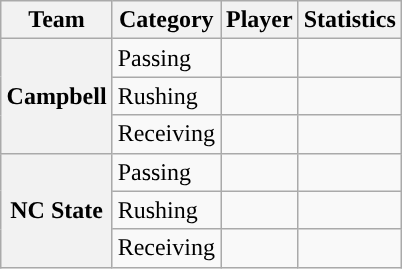<table class="wikitable" style="float:right">
<tr>
<th>Team</th>
<th>Category</th>
<th>Player</th>
<th>Statistics</th>
</tr>
<tr>
<th rowspan=3>Campbell</th>
<td>Passing</td>
<td></td>
<td></td>
</tr>
<tr>
<td>Rushing</td>
<td></td>
<td></td>
</tr>
<tr>
<td>Receiving</td>
<td></td>
<td></td>
</tr>
<tr>
<th rowspan=3>NC State</th>
<td>Passing</td>
<td></td>
<td></td>
</tr>
<tr>
<td>Rushing</td>
<td></td>
<td></td>
</tr>
<tr>
<td>Receiving</td>
<td></td>
<td></td>
</tr>
</table>
